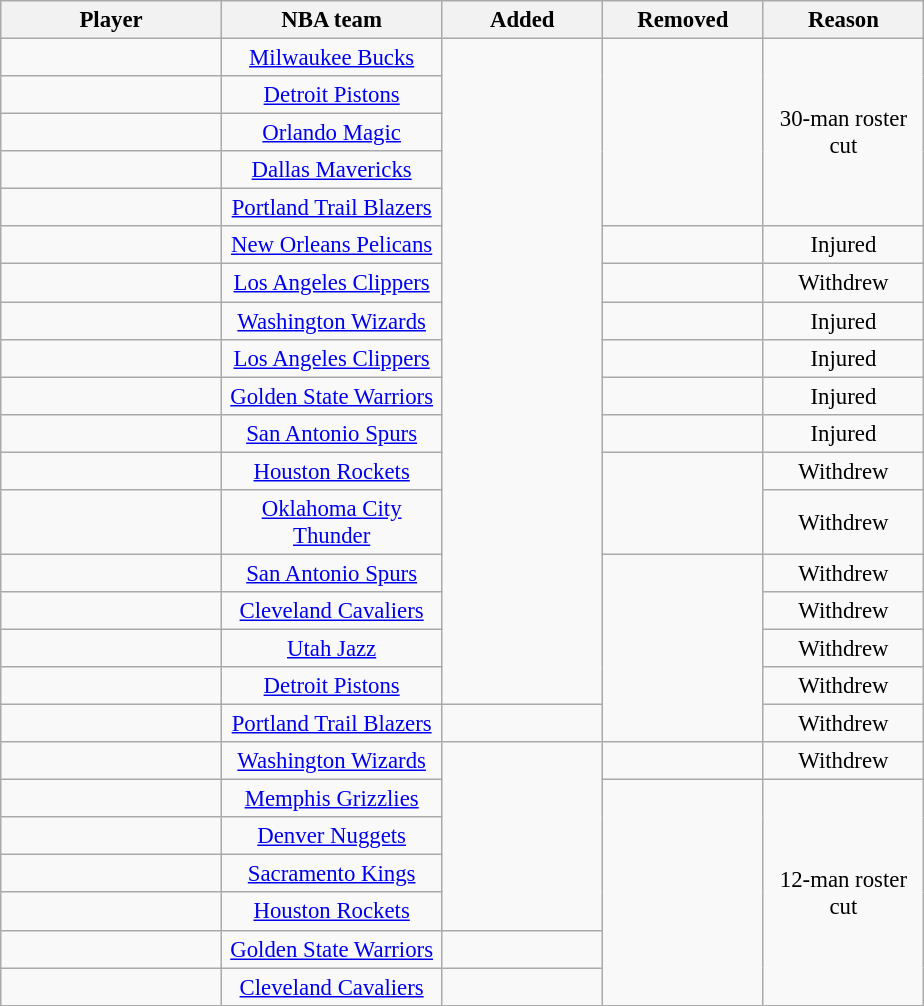<table class="wikitable sortable" style="text-align:center; font-size:95%">
<tr>
<th scope="col" width="140px">Player</th>
<th scope="col" width="140px">NBA team</th>
<th scope="col" width="100px">Added</th>
<th scope="col" width="100px">Removed</th>
<th scope="col" width="100px">Reason</th>
</tr>
<tr>
<td></td>
<td><a href='#'>Milwaukee Bucks</a></td>
<td rowspan=17></td>
<td rowspan=5></td>
<td rowspan=5>30-man roster cut</td>
</tr>
<tr>
<td></td>
<td><a href='#'>Detroit Pistons</a></td>
</tr>
<tr>
<td></td>
<td><a href='#'>Orlando Magic</a></td>
</tr>
<tr>
<td></td>
<td><a href='#'>Dallas Mavericks</a></td>
</tr>
<tr>
<td></td>
<td><a href='#'>Portland Trail Blazers</a></td>
</tr>
<tr>
<td></td>
<td><a href='#'>New Orleans Pelicans</a></td>
<td></td>
<td>Injured</td>
</tr>
<tr>
<td></td>
<td><a href='#'>Los Angeles Clippers</a></td>
<td></td>
<td>Withdrew</td>
</tr>
<tr>
<td></td>
<td><a href='#'>Washington Wizards</a></td>
<td></td>
<td>Injured</td>
</tr>
<tr>
<td></td>
<td><a href='#'>Los Angeles Clippers</a></td>
<td></td>
<td>Injured</td>
</tr>
<tr>
<td></td>
<td><a href='#'>Golden State Warriors</a></td>
<td></td>
<td>Injured</td>
</tr>
<tr>
<td></td>
<td><a href='#'>San Antonio Spurs</a></td>
<td></td>
<td>Injured</td>
</tr>
<tr>
<td></td>
<td><a href='#'>Houston Rockets</a></td>
<td rowspan=2></td>
<td>Withdrew</td>
</tr>
<tr>
<td></td>
<td><a href='#'>Oklahoma City Thunder</a></td>
<td>Withdrew</td>
</tr>
<tr>
<td></td>
<td><a href='#'>San Antonio Spurs</a></td>
<td rowspan=5></td>
<td>Withdrew</td>
</tr>
<tr>
<td></td>
<td><a href='#'>Cleveland Cavaliers</a></td>
<td>Withdrew</td>
</tr>
<tr>
<td></td>
<td><a href='#'>Utah Jazz</a></td>
<td>Withdrew</td>
</tr>
<tr>
<td></td>
<td><a href='#'>Detroit Pistons</a></td>
<td>Withdrew</td>
</tr>
<tr>
<td></td>
<td><a href='#'>Portland Trail Blazers</a></td>
<td rowspan=1></td>
<td>Withdrew</td>
</tr>
<tr>
<td></td>
<td><a href='#'>Washington Wizards</a></td>
<td rowspan=5></td>
<td></td>
<td>Withdrew</td>
</tr>
<tr>
<td></td>
<td><a href='#'>Memphis Grizzlies</a></td>
<td rowspan=6></td>
<td rowspan=6>12-man roster cut</td>
</tr>
<tr>
<td></td>
<td><a href='#'>Denver Nuggets</a></td>
</tr>
<tr>
<td></td>
<td><a href='#'>Sacramento Kings</a></td>
</tr>
<tr>
<td></td>
<td><a href='#'>Houston Rockets</a></td>
</tr>
<tr>
<td></td>
<td><a href='#'>Golden State Warriors</a></td>
<td></td>
</tr>
<tr>
<td></td>
<td><a href='#'>Cleveland Cavaliers</a></td>
<td></td>
</tr>
</table>
